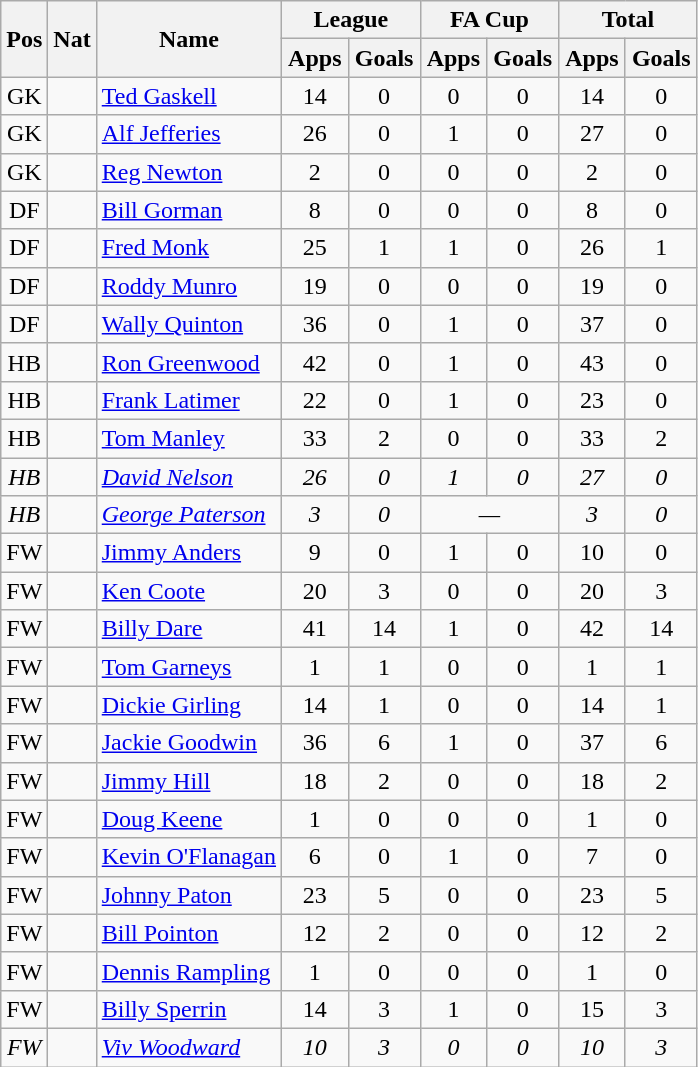<table class="wikitable" style="text-align:center">
<tr>
<th rowspan="2">Pos</th>
<th rowspan="2">Nat</th>
<th rowspan="2">Name</th>
<th colspan="2" style="width:85px;">League</th>
<th colspan="2" style="width:85px;">FA Cup</th>
<th colspan="2" style="width:85px;">Total</th>
</tr>
<tr>
<th>Apps</th>
<th>Goals</th>
<th>Apps</th>
<th>Goals</th>
<th>Apps</th>
<th>Goals</th>
</tr>
<tr>
<td>GK</td>
<td></td>
<td style="text-align:left;"><a href='#'>Ted Gaskell</a></td>
<td>14</td>
<td>0</td>
<td>0</td>
<td>0</td>
<td>14</td>
<td>0</td>
</tr>
<tr>
<td>GK</td>
<td></td>
<td style="text-align:left;"><a href='#'>Alf Jefferies</a></td>
<td>26</td>
<td>0</td>
<td>1</td>
<td>0</td>
<td>27</td>
<td>0</td>
</tr>
<tr>
<td>GK</td>
<td></td>
<td style="text-align:left;"><a href='#'>Reg Newton</a></td>
<td>2</td>
<td>0</td>
<td>0</td>
<td>0</td>
<td>2</td>
<td>0</td>
</tr>
<tr>
<td>DF</td>
<td></td>
<td style="text-align:left;"><a href='#'>Bill Gorman</a></td>
<td>8</td>
<td>0</td>
<td>0</td>
<td>0</td>
<td>8</td>
<td>0</td>
</tr>
<tr>
<td>DF</td>
<td></td>
<td style="text-align:left;"><a href='#'>Fred Monk</a></td>
<td>25</td>
<td>1</td>
<td>1</td>
<td>0</td>
<td>26</td>
<td>1</td>
</tr>
<tr>
<td>DF</td>
<td></td>
<td style="text-align:left;"><a href='#'>Roddy Munro</a></td>
<td>19</td>
<td>0</td>
<td>0</td>
<td>0</td>
<td>19</td>
<td>0</td>
</tr>
<tr>
<td>DF</td>
<td><em></em></td>
<td style="text-align:left;"><a href='#'>Wally Quinton</a></td>
<td>36</td>
<td>0</td>
<td>1</td>
<td>0</td>
<td>37</td>
<td>0</td>
</tr>
<tr>
<td>HB</td>
<td></td>
<td style="text-align:left;"><a href='#'>Ron Greenwood</a></td>
<td>42</td>
<td>0</td>
<td>1</td>
<td>0</td>
<td>43</td>
<td>0</td>
</tr>
<tr>
<td>HB</td>
<td><em></em></td>
<td style="text-align:left;"><a href='#'>Frank Latimer</a></td>
<td>22</td>
<td>0</td>
<td>1</td>
<td>0</td>
<td>23</td>
<td>0</td>
</tr>
<tr>
<td>HB</td>
<td></td>
<td style="text-align:left;"><a href='#'>Tom Manley</a></td>
<td>33</td>
<td>2</td>
<td>0</td>
<td>0</td>
<td>33</td>
<td>2</td>
</tr>
<tr>
<td><em>HB</em></td>
<td><em></em></td>
<td style="text-align:left;"><a href='#'><em>David Nelson</em></a></td>
<td><em>26</em></td>
<td><em>0</em></td>
<td><em>1</em></td>
<td><em>0</em></td>
<td><em>27</em></td>
<td><em>0</em></td>
</tr>
<tr>
<td><em>HB</em></td>
<td><em></em></td>
<td style="text-align:left;"><a href='#'><em>George Paterson</em></a></td>
<td><em>3</em></td>
<td><em>0</em></td>
<td colspan="2"><em>—</em></td>
<td><em>3</em></td>
<td><em>0</em></td>
</tr>
<tr>
<td>FW</td>
<td></td>
<td style="text-align:left;"><a href='#'>Jimmy Anders</a></td>
<td>9</td>
<td>0</td>
<td>1</td>
<td>0</td>
<td>10</td>
<td>0</td>
</tr>
<tr>
<td>FW</td>
<td></td>
<td style="text-align:left;"><a href='#'>Ken Coote</a></td>
<td>20</td>
<td>3</td>
<td>0</td>
<td>0</td>
<td>20</td>
<td>3</td>
</tr>
<tr>
<td>FW</td>
<td><em></em></td>
<td style="text-align:left;"><a href='#'>Billy Dare</a></td>
<td>41</td>
<td>14</td>
<td>1</td>
<td>0</td>
<td>42</td>
<td>14</td>
</tr>
<tr>
<td>FW</td>
<td><em></em></td>
<td style="text-align:left;"><a href='#'>Tom Garneys</a></td>
<td>1</td>
<td>1</td>
<td>0</td>
<td>0</td>
<td>1</td>
<td>1</td>
</tr>
<tr>
<td>FW</td>
<td><em></em></td>
<td style="text-align:left;"><a href='#'>Dickie Girling</a></td>
<td>14</td>
<td>1</td>
<td>0</td>
<td>0</td>
<td>14</td>
<td>1</td>
</tr>
<tr>
<td>FW</td>
<td><em></em></td>
<td style="text-align:left;"><a href='#'>Jackie Goodwin</a></td>
<td>36</td>
<td>6</td>
<td>1</td>
<td>0</td>
<td>37</td>
<td>6</td>
</tr>
<tr>
<td>FW</td>
<td><em></em></td>
<td style="text-align:left;"><a href='#'>Jimmy Hill</a></td>
<td>18</td>
<td>2</td>
<td>0</td>
<td>0</td>
<td>18</td>
<td>2</td>
</tr>
<tr>
<td>FW</td>
<td></td>
<td style="text-align:left;"><a href='#'>Doug Keene</a></td>
<td>1</td>
<td>0</td>
<td>0</td>
<td>0</td>
<td>1</td>
<td>0</td>
</tr>
<tr>
<td>FW</td>
<td><em></em></td>
<td style="text-align:left;"><a href='#'>Kevin O'Flanagan</a></td>
<td>6</td>
<td>0</td>
<td>1</td>
<td>0</td>
<td>7</td>
<td>0</td>
</tr>
<tr>
<td>FW</td>
<td></td>
<td style="text-align:left;"><a href='#'>Johnny Paton</a></td>
<td>23</td>
<td>5</td>
<td>0</td>
<td>0</td>
<td>23</td>
<td>5</td>
</tr>
<tr>
<td>FW</td>
<td></td>
<td style="text-align:left;"><a href='#'>Bill Pointon</a></td>
<td>12</td>
<td>2</td>
<td>0</td>
<td>0</td>
<td>12</td>
<td>2</td>
</tr>
<tr>
<td>FW</td>
<td></td>
<td style="text-align:left;"><a href='#'>Dennis Rampling</a></td>
<td>1</td>
<td>0</td>
<td>0</td>
<td>0</td>
<td>1</td>
<td>0</td>
</tr>
<tr>
<td>FW</td>
<td></td>
<td style="text-align:left;"><a href='#'>Billy Sperrin</a></td>
<td>14</td>
<td>3</td>
<td>1</td>
<td>0</td>
<td>15</td>
<td>3</td>
</tr>
<tr>
<td><em>FW</em></td>
<td><em></em></td>
<td style="text-align:left;"><a href='#'><em>Viv Woodward</em></a></td>
<td><em>10</em></td>
<td><em>3</em></td>
<td><em>0</em></td>
<td><em>0</em></td>
<td><em>10</em></td>
<td><em>3</em></td>
</tr>
</table>
